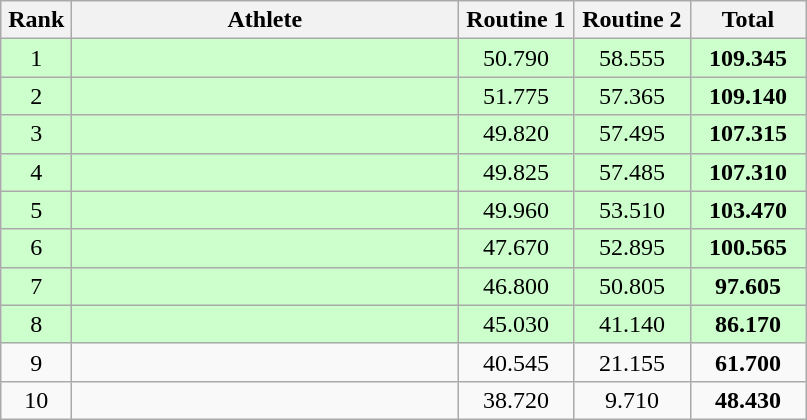<table class=wikitable style="text-align:center">
<tr>
<th width=40>Rank</th>
<th width=250>Athlete</th>
<th width=70>Routine 1</th>
<th width=70>Routine 2</th>
<th width=70>Total</th>
</tr>
<tr bgcolor="ccffcc">
<td>1</td>
<td align=left></td>
<td>50.790</td>
<td>58.555</td>
<td><strong>109.345</strong></td>
</tr>
<tr bgcolor="ccffcc">
<td>2</td>
<td align=left></td>
<td>51.775</td>
<td>57.365</td>
<td><strong>109.140</strong></td>
</tr>
<tr bgcolor="ccffcc">
<td>3</td>
<td align=left></td>
<td>49.820</td>
<td>57.495</td>
<td><strong>107.315</strong></td>
</tr>
<tr bgcolor="ccffcc">
<td>4</td>
<td align=left></td>
<td>49.825</td>
<td>57.485</td>
<td><strong>107.310</strong></td>
</tr>
<tr bgcolor="ccffcc">
<td>5</td>
<td align=left></td>
<td>49.960</td>
<td>53.510</td>
<td><strong>103.470</strong></td>
</tr>
<tr bgcolor="ccffcc">
<td>6</td>
<td align=left></td>
<td>47.670</td>
<td>52.895</td>
<td><strong>100.565</strong></td>
</tr>
<tr bgcolor="ccffcc">
<td>7</td>
<td align=left></td>
<td>46.800</td>
<td>50.805</td>
<td><strong>97.605</strong></td>
</tr>
<tr bgcolor="ccffcc">
<td>8</td>
<td align=left></td>
<td>45.030</td>
<td>41.140</td>
<td><strong>86.170</strong></td>
</tr>
<tr>
<td>9</td>
<td align=left></td>
<td>40.545</td>
<td>21.155</td>
<td><strong>61.700</strong></td>
</tr>
<tr>
<td>10</td>
<td align=left></td>
<td>38.720</td>
<td>9.710</td>
<td><strong>48.430</strong></td>
</tr>
</table>
